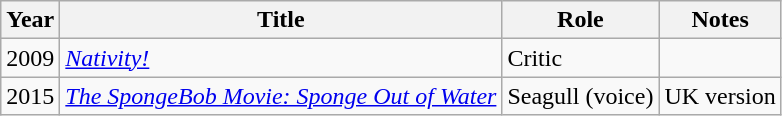<table class="wikitable sortable">
<tr>
<th>Year</th>
<th>Title</th>
<th>Role</th>
<th>Notes</th>
</tr>
<tr>
<td>2009</td>
<td><em><a href='#'>Nativity!</a></em></td>
<td>Critic</td>
<td></td>
</tr>
<tr>
<td rowspan="2">2015</td>
<td><em><a href='#'>The SpongeBob Movie: Sponge Out of Water</a></em></td>
<td>Seagull (voice)</td>
<td>UK version</td>
</tr>
</table>
